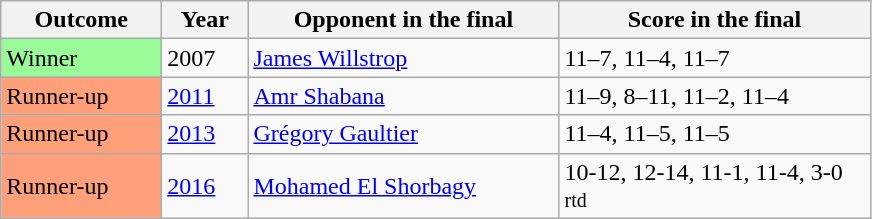<table class="sortable wikitable">
<tr>
<th width="100">Outcome</th>
<th width="50">Year</th>
<th width="200">Opponent in the final</th>
<th width="200">Score in the final</th>
</tr>
<tr>
<td bgcolor="98FB98">Winner</td>
<td>2007</td>
<td>   <a href='#'>James Willstrop</a></td>
<td>11–7, 11–4, 11–7</td>
</tr>
<tr>
<td bgcolor="ffa07a">Runner-up</td>
<td><a href='#'>2011</a></td>
<td>   <a href='#'>Amr Shabana</a></td>
<td>11–9, 8–11, 11–2, 11–4</td>
</tr>
<tr>
<td bgcolor="ffa07a">Runner-up</td>
<td><a href='#'>2013</a></td>
<td>   <a href='#'>Grégory Gaultier</a></td>
<td>11–4, 11–5, 11–5</td>
</tr>
<tr>
<td bgcolor="ffa07a">Runner-up</td>
<td><a href='#'>2016</a></td>
<td>   <a href='#'>Mohamed El Shorbagy</a></td>
<td>10-12, 12-14, 11-1, 11-4, 3-0 <small>rtd</small></td>
</tr>
</table>
